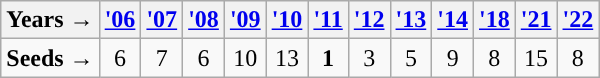<table class="wikitable">
<tr>
<th>Years →</th>
<th><a href='#'>'06</a></th>
<th><a href='#'>'07</a></th>
<th><a href='#'>'08</a></th>
<th><a href='#'>'09</a></th>
<th><a href='#'>'10</a></th>
<th><a href='#'>'11</a></th>
<th><a href='#'>'12</a></th>
<th><a href='#'>'13</a></th>
<th><a href='#'>'14</a></th>
<th><a href='#'>'18</a></th>
<th><a href='#'>'21</a></th>
<th><a href='#'>'22</a></th>
</tr>
<tr align=center>
<td style="text-align:left; "><strong>Seeds →</strong></td>
<td>6</td>
<td>7</td>
<td>6</td>
<td>10</td>
<td>13</td>
<td><strong>1</strong></td>
<td>3</td>
<td>5</td>
<td>9</td>
<td>8</td>
<td>15</td>
<td>8</td>
</tr>
</table>
